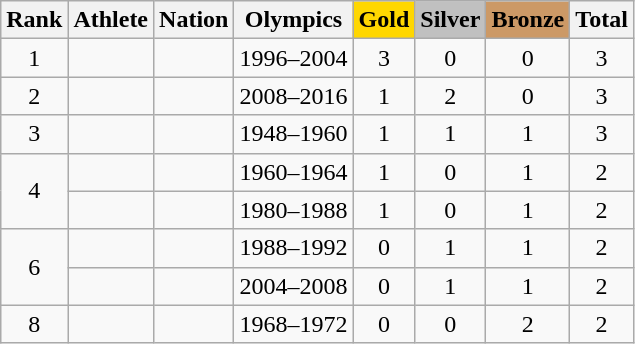<table class="wikitable sortable" style="text-align:center">
<tr>
<th>Rank</th>
<th>Athlete</th>
<th>Nation</th>
<th>Olympics</th>
<th style="background-color:gold">Gold</th>
<th style="background-color:silver">Silver</th>
<th style="background-color:#cc9966">Bronze</th>
<th>Total</th>
</tr>
<tr>
<td>1</td>
<td align=left></td>
<td align=left></td>
<td>1996–2004</td>
<td>3</td>
<td>0</td>
<td>0</td>
<td>3</td>
</tr>
<tr>
<td>2</td>
<td align=left></td>
<td align=left></td>
<td>2008–2016</td>
<td>1</td>
<td>2</td>
<td>0</td>
<td>3</td>
</tr>
<tr>
<td>3</td>
<td align=left></td>
<td align=left></td>
<td>1948–1960</td>
<td>1</td>
<td>1</td>
<td>1</td>
<td>3</td>
</tr>
<tr>
<td rowspan=2>4</td>
<td align=left></td>
<td align=left></td>
<td>1960–1964</td>
<td>1</td>
<td>0</td>
<td>1</td>
<td>2</td>
</tr>
<tr>
<td align=left></td>
<td align=left></td>
<td>1980–1988</td>
<td>1</td>
<td>0</td>
<td>1</td>
<td>2</td>
</tr>
<tr>
<td rowspan=2>6</td>
<td align=left></td>
<td align=left><br></td>
<td>1988–1992</td>
<td>0</td>
<td>1</td>
<td>1</td>
<td>2</td>
</tr>
<tr>
<td align=left></td>
<td align=left></td>
<td>2004–2008</td>
<td>0</td>
<td>1</td>
<td>1</td>
<td>2</td>
</tr>
<tr>
<td>8</td>
<td align=left></td>
<td align=left></td>
<td>1968–1972</td>
<td>0</td>
<td>0</td>
<td>2</td>
<td>2</td>
</tr>
</table>
